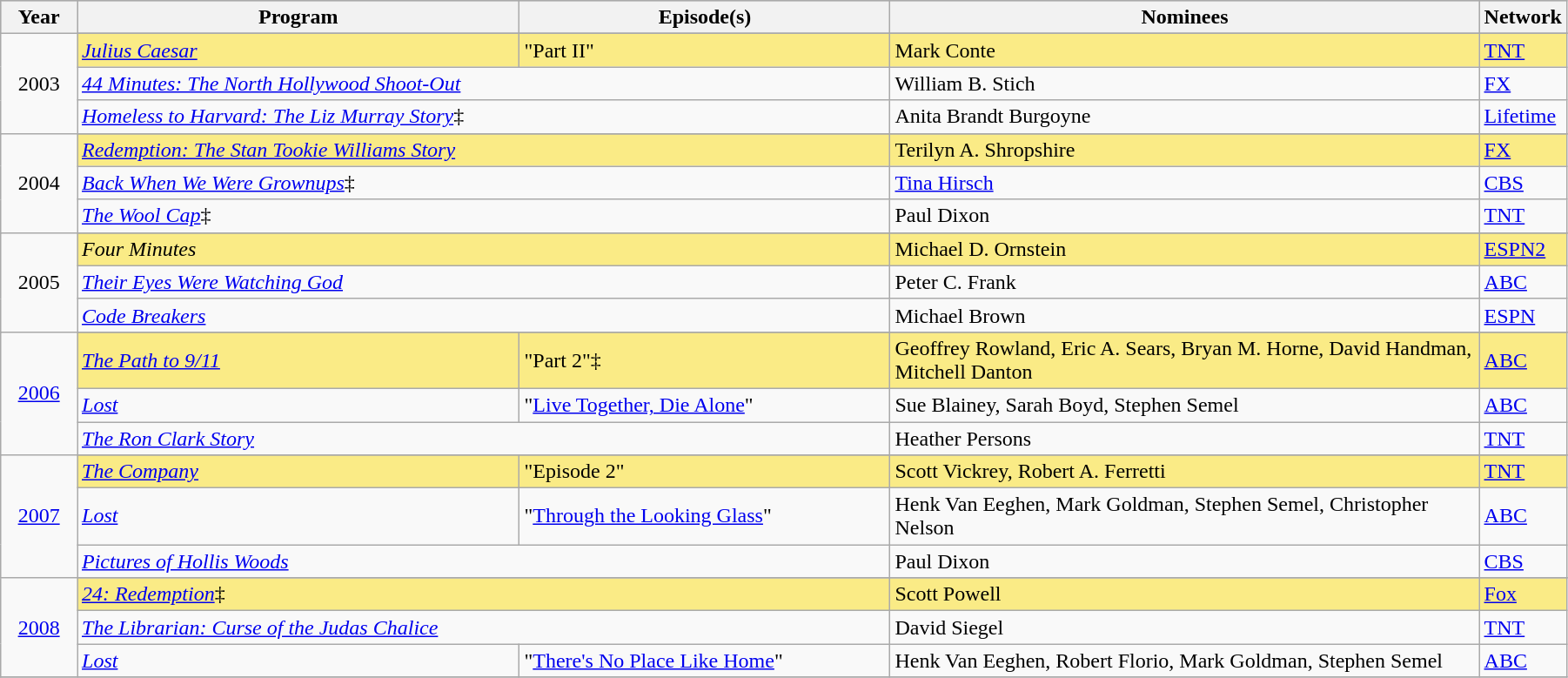<table class="wikitable" style="width:95%">
<tr bgcolor="#bebebe">
<th width="5%">Year</th>
<th width="30%">Program</th>
<th width="25%">Episode(s)</th>
<th width="40%">Nominees</th>
<th width="5%">Network</th>
</tr>
<tr>
<td rowspan=4 style="text-align:center">2003<br></td>
</tr>
<tr style="background:#FAEB86">
<td><em><a href='#'>Julius Caesar</a></em></td>
<td>"Part II"</td>
<td>Mark Conte</td>
<td><a href='#'>TNT</a></td>
</tr>
<tr>
<td colspan="2"><em><a href='#'>44 Minutes: The North Hollywood Shoot-Out</a></em></td>
<td>William B. Stich</td>
<td><a href='#'>FX</a></td>
</tr>
<tr>
<td colspan="2"><em><a href='#'>Homeless to Harvard: The Liz Murray Story</a></em>‡</td>
<td>Anita Brandt Burgoyne</td>
<td><a href='#'>Lifetime</a></td>
</tr>
<tr>
<td rowspan=4 style="text-align:center">2004<br></td>
</tr>
<tr style="background:#FAEB86">
<td colspan="2"><em><a href='#'>Redemption: The Stan Tookie Williams Story</a></em></td>
<td>Terilyn A. Shropshire</td>
<td><a href='#'>FX</a></td>
</tr>
<tr>
<td colspan="2"><em><a href='#'>Back When We Were Grownups</a></em>‡</td>
<td><a href='#'>Tina Hirsch</a></td>
<td><a href='#'>CBS</a></td>
</tr>
<tr>
<td colspan="2"><em><a href='#'>The Wool Cap</a></em>‡</td>
<td>Paul Dixon</td>
<td><a href='#'>TNT</a></td>
</tr>
<tr>
<td rowspan=4 style="text-align:center">2005<br></td>
</tr>
<tr style="background:#FAEB86">
<td colspan="2"><em>Four Minutes</em></td>
<td>Michael D. Ornstein</td>
<td><a href='#'>ESPN2</a></td>
</tr>
<tr>
<td colspan="2"><em><a href='#'>Their Eyes Were Watching God</a></em></td>
<td>Peter C. Frank</td>
<td><a href='#'>ABC</a></td>
</tr>
<tr>
<td colspan="2"><em><a href='#'>Code Breakers</a></em></td>
<td>Michael Brown</td>
<td><a href='#'>ESPN</a></td>
</tr>
<tr>
<td rowspan=4 style="text-align:center"><a href='#'>2006</a><br></td>
</tr>
<tr style="background:#FAEB86">
<td><em><a href='#'>The Path to 9/11</a></em></td>
<td>"Part 2"‡</td>
<td>Geoffrey Rowland, Eric A. Sears, Bryan M. Horne, David Handman, Mitchell Danton</td>
<td><a href='#'>ABC</a></td>
</tr>
<tr>
<td><em><a href='#'>Lost</a></em></td>
<td>"<a href='#'>Live Together, Die Alone</a>"</td>
<td>Sue Blainey, Sarah Boyd, Stephen Semel</td>
<td><a href='#'>ABC</a></td>
</tr>
<tr>
<td colspan="2"><em><a href='#'>The Ron Clark Story</a></em></td>
<td>Heather Persons</td>
<td><a href='#'>TNT</a></td>
</tr>
<tr>
<td rowspan=4 style="text-align:center"><a href='#'>2007</a><br></td>
</tr>
<tr style="background:#FAEB86">
<td><em><a href='#'>The Company</a></em></td>
<td>"Episode 2"</td>
<td>Scott Vickrey, Robert A. Ferretti</td>
<td><a href='#'>TNT</a></td>
</tr>
<tr>
<td><em><a href='#'>Lost</a></em></td>
<td>"<a href='#'>Through the Looking Glass</a>"</td>
<td>Henk Van Eeghen, Mark Goldman, Stephen Semel, Christopher Nelson</td>
<td><a href='#'>ABC</a></td>
</tr>
<tr>
<td colspan="2"><em><a href='#'>Pictures of Hollis Woods</a></em></td>
<td>Paul Dixon</td>
<td><a href='#'>CBS</a></td>
</tr>
<tr>
<td rowspan=4 style="text-align:center"><a href='#'>2008</a><br></td>
</tr>
<tr style="background:#FAEB86">
<td colspan="2"><em><a href='#'>24: Redemption</a></em>‡</td>
<td>Scott Powell</td>
<td><a href='#'>Fox</a></td>
</tr>
<tr>
<td colspan="2"><em><a href='#'>The Librarian: Curse of the Judas Chalice</a></em></td>
<td>David Siegel</td>
<td><a href='#'>TNT</a></td>
</tr>
<tr>
<td><em><a href='#'>Lost</a></em></td>
<td>"<a href='#'>There's No Place Like Home</a>"</td>
<td>Henk Van Eeghen, Robert Florio, Mark Goldman, Stephen Semel</td>
<td><a href='#'>ABC</a></td>
</tr>
<tr>
</tr>
</table>
